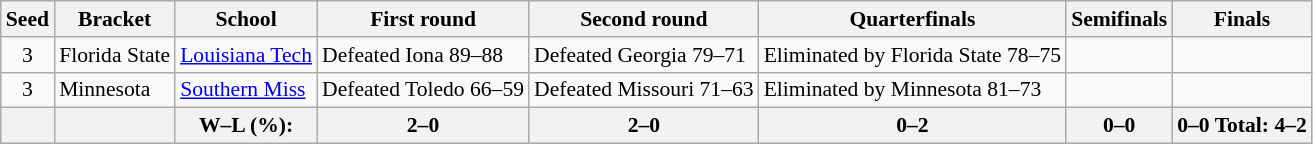<table class="sortable wikitable" style="white-space:nowrap; font-size:90%;">
<tr>
<th>Seed</th>
<th>Bracket</th>
<th>School</th>
<th>First round</th>
<th>Second round</th>
<th>Quarterfinals</th>
<th>Semifinals</th>
<th>Finals</th>
</tr>
<tr>
<td align=center>3</td>
<td>Florida State</td>
<td><a href='#'>Louisiana Tech</a></td>
<td>Defeated Iona 89–88</td>
<td>Defeated Georgia 79–71</td>
<td>Eliminated by Florida State 78–75</td>
<td></td>
<td></td>
</tr>
<tr>
<td align=center>3</td>
<td>Minnesota</td>
<td><a href='#'>Southern Miss</a></td>
<td>Defeated Toledo 66–59</td>
<td>Defeated Missouri 71–63</td>
<td>Eliminated by Minnesota 81–73</td>
<td></td>
<td></td>
</tr>
<tr>
<th></th>
<th></th>
<th>W–L (%):</th>
<th>2–0 </th>
<th>2–0 </th>
<th>0–2 </th>
<th>0–0 </th>
<th>0–0  Total: 4–2 </th>
</tr>
</table>
